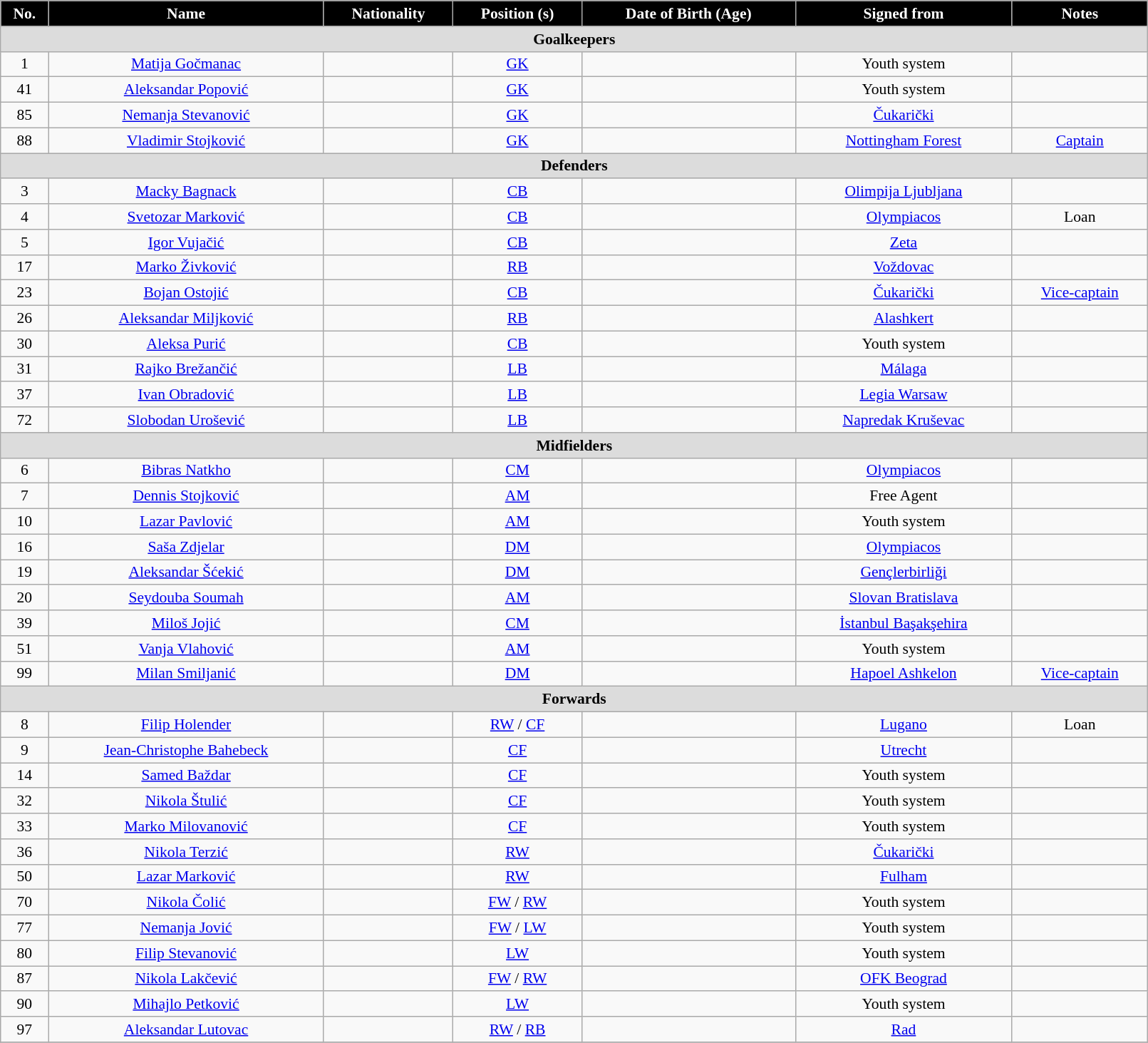<table class="wikitable" style="text-align:center; font-size:90%; width:85%;">
<tr>
<th style="background:#000000; color:white; text-align:center;">No.</th>
<th style="background:#000000; color:white; text-align:center;">Name</th>
<th style="background:#000000; color:white; text-align:center;">Nationality</th>
<th style="background:#000000; color:white; text-align:center;">Position (s)</th>
<th style="background:#000000; color:white; text-align:center;">Date of Birth (Age)</th>
<th style="background:#000000; color:white; text-align:center;">Signed from</th>
<th style="background:#000000; color:white; text-align:center;">Notes</th>
</tr>
<tr>
<th colspan="7" style="background:#dcdcdc; text-align:center;">Goalkeepers</th>
</tr>
<tr>
<td>1</td>
<td><a href='#'>Matija Gočmanac</a></td>
<td></td>
<td><a href='#'>GK</a></td>
<td></td>
<td>Youth system</td>
<td></td>
</tr>
<tr>
<td>41</td>
<td><a href='#'>Aleksandar Popović</a></td>
<td></td>
<td><a href='#'>GK</a></td>
<td></td>
<td>Youth system</td>
<td></td>
</tr>
<tr>
<td>85</td>
<td><a href='#'>Nemanja Stevanović</a></td>
<td></td>
<td><a href='#'>GK</a></td>
<td></td>
<td> <a href='#'>Čukarički</a></td>
<td></td>
</tr>
<tr>
<td>88</td>
<td><a href='#'>Vladimir Stojković</a></td>
<td></td>
<td><a href='#'>GK</a></td>
<td></td>
<td> <a href='#'>Nottingham Forest</a></td>
<td><a href='#'>Captain</a></td>
</tr>
<tr>
<th colspan="7" style="background:#dcdcdc; text-align:center;">Defenders</th>
</tr>
<tr>
<td>3</td>
<td><a href='#'>Macky Bagnack</a></td>
<td></td>
<td><a href='#'>CB</a></td>
<td></td>
<td> <a href='#'>Olimpija Ljubljana</a></td>
<td></td>
</tr>
<tr>
<td>4</td>
<td><a href='#'>Svetozar Marković</a></td>
<td></td>
<td><a href='#'>CB</a></td>
<td></td>
<td> <a href='#'>Olympiacos</a></td>
<td>Loan</td>
</tr>
<tr>
<td>5</td>
<td><a href='#'>Igor Vujačić</a></td>
<td></td>
<td><a href='#'>CB</a></td>
<td></td>
<td> <a href='#'>Zeta</a></td>
<td></td>
</tr>
<tr>
<td>17</td>
<td><a href='#'>Marko Živković</a></td>
<td></td>
<td><a href='#'>RB</a></td>
<td></td>
<td> <a href='#'>Voždovac</a></td>
<td></td>
</tr>
<tr>
<td>23</td>
<td><a href='#'>Bojan Ostojić</a></td>
<td></td>
<td><a href='#'>CB</a></td>
<td></td>
<td> <a href='#'>Čukarički</a></td>
<td><a href='#'>Vice-captain</a></td>
</tr>
<tr>
<td>26</td>
<td><a href='#'>Aleksandar Miljković</a></td>
<td></td>
<td><a href='#'>RB</a></td>
<td></td>
<td> <a href='#'>Alashkert</a></td>
<td></td>
</tr>
<tr>
<td>30</td>
<td><a href='#'>Aleksa Purić</a></td>
<td></td>
<td><a href='#'>CB</a></td>
<td></td>
<td>Youth system</td>
<td></td>
</tr>
<tr>
<td>31</td>
<td><a href='#'>Rajko Brežančić</a></td>
<td></td>
<td><a href='#'>LB</a></td>
<td></td>
<td> <a href='#'>Málaga</a></td>
<td></td>
</tr>
<tr>
<td>37</td>
<td><a href='#'>Ivan Obradović</a></td>
<td></td>
<td><a href='#'>LB</a></td>
<td></td>
<td> <a href='#'>Legia Warsaw</a></td>
<td></td>
</tr>
<tr>
<td>72</td>
<td><a href='#'>Slobodan Urošević</a></td>
<td></td>
<td><a href='#'>LB</a></td>
<td></td>
<td> <a href='#'>Napredak Kruševac</a></td>
<td></td>
</tr>
<tr>
<th colspan="7" style="background:#dcdcdc; text-align:center;">Midfielders</th>
</tr>
<tr>
<td>6</td>
<td><a href='#'>Bibras Natkho</a></td>
<td></td>
<td><a href='#'>CM</a></td>
<td></td>
<td> <a href='#'>Olympiacos</a></td>
<td></td>
</tr>
<tr>
<td>7</td>
<td><a href='#'>Dennis Stojković</a></td>
<td></td>
<td><a href='#'>AM</a></td>
<td></td>
<td> Free Agent</td>
<td></td>
</tr>
<tr>
<td>10</td>
<td><a href='#'>Lazar Pavlović</a></td>
<td></td>
<td><a href='#'>AM</a></td>
<td></td>
<td>Youth system</td>
<td></td>
</tr>
<tr>
<td>16</td>
<td><a href='#'>Saša Zdjelar</a></td>
<td></td>
<td><a href='#'>DM</a></td>
<td></td>
<td> <a href='#'>Olympiacos</a></td>
<td></td>
</tr>
<tr>
<td>19</td>
<td><a href='#'>Aleksandar Šćekić</a></td>
<td></td>
<td><a href='#'>DM</a></td>
<td></td>
<td> <a href='#'>Gençlerbirliği</a></td>
<td></td>
</tr>
<tr>
<td>20</td>
<td><a href='#'>Seydouba Soumah</a></td>
<td></td>
<td><a href='#'>AM</a></td>
<td></td>
<td> <a href='#'>Slovan Bratislava</a></td>
<td></td>
</tr>
<tr>
<td>39</td>
<td><a href='#'>Miloš Jojić</a></td>
<td></td>
<td><a href='#'>CM</a></td>
<td></td>
<td> <a href='#'>İstanbul Başakşehira</a></td>
<td></td>
</tr>
<tr>
<td>51</td>
<td><a href='#'>Vanja Vlahović</a></td>
<td></td>
<td><a href='#'>AM</a></td>
<td></td>
<td>Youth system</td>
<td></td>
</tr>
<tr>
<td>99</td>
<td><a href='#'>Milan Smiljanić</a></td>
<td></td>
<td><a href='#'>DM</a></td>
<td></td>
<td> <a href='#'>Hapoel Ashkelon</a></td>
<td><a href='#'>Vice-captain</a></td>
</tr>
<tr>
<th colspan="7" style="background:#dcdcdc; text-align:center;">Forwards</th>
</tr>
<tr>
<td>8</td>
<td><a href='#'>Filip Holender</a></td>
<td></td>
<td><a href='#'>RW</a> / <a href='#'>CF</a></td>
<td></td>
<td> <a href='#'>Lugano</a></td>
<td>Loan</td>
</tr>
<tr>
<td>9</td>
<td><a href='#'>Jean-Christophe Bahebeck</a></td>
<td></td>
<td><a href='#'>CF</a></td>
<td></td>
<td> <a href='#'>Utrecht</a></td>
<td></td>
</tr>
<tr>
<td>14</td>
<td><a href='#'>Samed Baždar</a></td>
<td></td>
<td><a href='#'>CF</a></td>
<td></td>
<td>Youth system</td>
<td></td>
</tr>
<tr>
<td>32</td>
<td><a href='#'>Nikola Štulić</a></td>
<td></td>
<td><a href='#'>CF</a></td>
<td></td>
<td>Youth system</td>
<td></td>
</tr>
<tr>
<td>33</td>
<td><a href='#'>Marko Milovanović</a></td>
<td></td>
<td><a href='#'>CF</a></td>
<td></td>
<td>Youth system</td>
<td></td>
</tr>
<tr>
<td>36</td>
<td><a href='#'>Nikola Terzić</a></td>
<td></td>
<td><a href='#'>RW</a></td>
<td></td>
<td> <a href='#'>Čukarički</a></td>
<td></td>
</tr>
<tr>
<td>50</td>
<td><a href='#'>Lazar Marković</a></td>
<td></td>
<td><a href='#'>RW</a></td>
<td></td>
<td> <a href='#'>Fulham</a></td>
<td></td>
</tr>
<tr>
<td>70</td>
<td><a href='#'>Nikola Čolić</a></td>
<td></td>
<td><a href='#'>FW</a> / <a href='#'>RW</a></td>
<td></td>
<td>Youth system</td>
<td></td>
</tr>
<tr>
<td>77</td>
<td><a href='#'>Nemanja Jović</a></td>
<td></td>
<td><a href='#'>FW</a> / <a href='#'>LW</a></td>
<td></td>
<td>Youth system</td>
<td></td>
</tr>
<tr>
<td>80</td>
<td><a href='#'>Filip Stevanović</a></td>
<td></td>
<td><a href='#'>LW</a></td>
<td></td>
<td>Youth system</td>
<td></td>
</tr>
<tr>
<td>87</td>
<td><a href='#'>Nikola Lakčević</a></td>
<td></td>
<td><a href='#'>FW</a> / <a href='#'>RW</a></td>
<td></td>
<td> <a href='#'>OFK Beograd</a></td>
<td></td>
</tr>
<tr>
<td>90</td>
<td><a href='#'>Mihajlo Petković</a></td>
<td></td>
<td><a href='#'>LW</a></td>
<td></td>
<td>Youth system</td>
<td></td>
</tr>
<tr>
<td>97</td>
<td><a href='#'>Aleksandar Lutovac</a></td>
<td></td>
<td><a href='#'>RW</a> / <a href='#'>RB</a></td>
<td></td>
<td> <a href='#'>Rad</a></td>
<td></td>
</tr>
<tr>
</tr>
</table>
